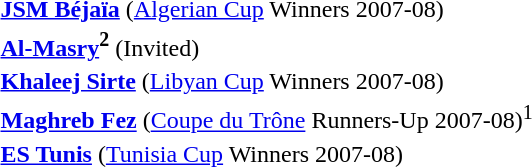<table>
<tr>
<td valign="top" width="150px"></td>
<td><strong><a href='#'>JSM Béjaïa</a></strong> (<a href='#'>Algerian Cup</a> Winners 2007-08)</td>
</tr>
<tr>
<td valign="top" width="150px"></td>
<td><strong><a href='#'>Al-Masry</a><sup><span>2</span></sup></strong> (Invited)</td>
</tr>
<tr>
<td valign="top" width="150px"></td>
<td><strong><a href='#'>Khaleej Sirte</a></strong> (<a href='#'>Libyan Cup</a> Winners 2007-08)</td>
</tr>
<tr>
<td valign="top" width="150px"></td>
<td><strong><a href='#'>Maghreb Fez</a></strong> (<a href='#'>Coupe du Trône</a> Runners-Up 2007-08)<sup><span>1</span></sup></td>
</tr>
<tr>
<td valign="top" width="150px"></td>
<td><strong><a href='#'>ES Tunis</a></strong> (<a href='#'>Tunisia Cup</a> Winners 2007-08)</td>
</tr>
<tr>
</tr>
</table>
